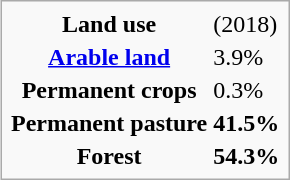<table class="infobox">
<tr>
<th>Land use</th>
<td>(2018)</td>
</tr>
<tr>
<th><a href='#'>Arable land</a></th>
<td>3.9%</td>
</tr>
<tr>
<th>Permanent crops</th>
<td>0.3%</td>
</tr>
<tr>
<th>Permanent pasture</th>
<th>41.5%</th>
</tr>
<tr>
<th>Forest</th>
<th>54.3%</th>
</tr>
</table>
